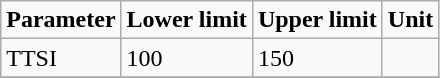<table class="wikitable">
<tr>
<td><strong>Parameter</strong></td>
<td><strong>Lower limit</strong></td>
<td><strong>Upper limit</strong></td>
<td><strong>Unit</strong></td>
</tr>
<tr>
<td>TTSI</td>
<td>100</td>
<td>150</td>
<td></td>
</tr>
<tr>
</tr>
</table>
